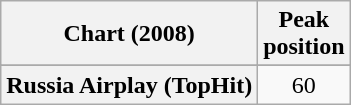<table class="wikitable plainrowheaders" style="text-align:center">
<tr>
<th scope="col">Chart (2008)</th>
<th scope="col">Peak<br>position</th>
</tr>
<tr>
</tr>
<tr>
<th scope="row">Russia Airplay (TopHit)</th>
<td>60</td>
</tr>
</table>
